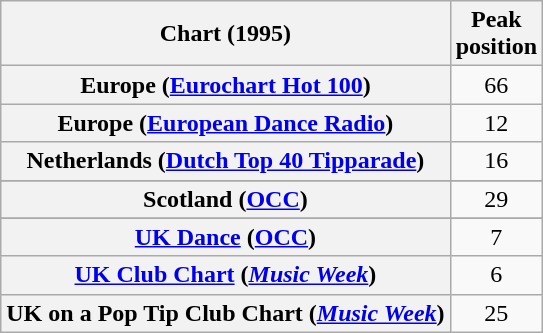<table class="wikitable plainrowheaders" style="text-align:center">
<tr>
<th scope="col">Chart (1995)</th>
<th scope="col">Peak<br>position</th>
</tr>
<tr>
<th scope="row">Europe (<a href='#'>Eurochart Hot 100</a>)</th>
<td>66</td>
</tr>
<tr>
<th scope="row">Europe (<a href='#'>European Dance Radio</a>)</th>
<td>12</td>
</tr>
<tr>
<th scope="row">Netherlands (<a href='#'>Dutch Top 40 Tipparade</a>)</th>
<td>16</td>
</tr>
<tr>
</tr>
<tr>
<th scope="row">Scotland (<a href='#'>OCC</a>)</th>
<td>29</td>
</tr>
<tr>
</tr>
<tr>
<th scope="row"><a href='#'>UK Dance</a> (<a href='#'>OCC</a>)</th>
<td>7</td>
</tr>
<tr>
<th scope="row"><a href='#'>UK Club Chart</a> (<em><a href='#'>Music Week</a></em>)</th>
<td>6</td>
</tr>
<tr>
<th scope="row">UK on a Pop Tip Club Chart (<em><a href='#'>Music Week</a></em>)</th>
<td>25</td>
</tr>
</table>
